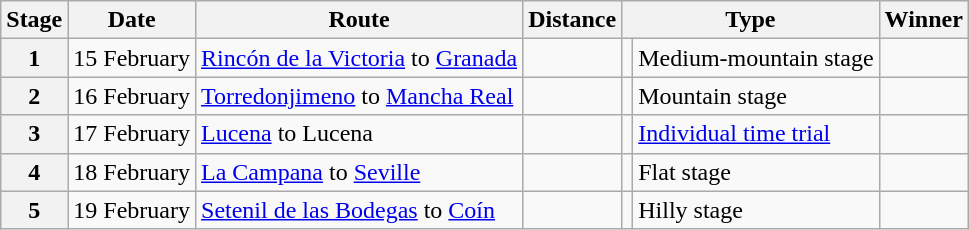<table class="wikitable">
<tr>
<th scope="col">Stage</th>
<th scope="col">Date</th>
<th scope="col">Route</th>
<th scope="col">Distance</th>
<th colspan="2" scope="col">Type</th>
<th scope="col">Winner</th>
</tr>
<tr>
<th scope="row">1</th>
<td>15 February</td>
<td><a href='#'>Rincón de la Victoria</a> to <a href='#'>Granada</a></td>
<td style="text-align:center;"></td>
<td></td>
<td>Medium-mountain stage</td>
<td></td>
</tr>
<tr>
<th scope="row">2</th>
<td>16 February</td>
<td><a href='#'>Torredonjimeno</a> to <a href='#'>Mancha Real</a></td>
<td style="text-align:center;"></td>
<td></td>
<td>Mountain stage</td>
<td></td>
</tr>
<tr>
<th scope="row">3</th>
<td>17 February</td>
<td><a href='#'>Lucena</a> to Lucena</td>
<td style="text-align:center;"></td>
<td></td>
<td><a href='#'>Individual time trial</a></td>
<td></td>
</tr>
<tr>
<th scope="row">4</th>
<td>18 February</td>
<td><a href='#'>La Campana</a> to <a href='#'>Seville</a></td>
<td style="text-align:center;"></td>
<td></td>
<td>Flat stage</td>
<td></td>
</tr>
<tr>
<th scope="row">5</th>
<td>19 February</td>
<td><a href='#'>Setenil de las Bodegas</a> to <a href='#'>Coín</a></td>
<td style="text-align:center;"></td>
<td></td>
<td>Hilly stage</td>
<td></td>
</tr>
</table>
